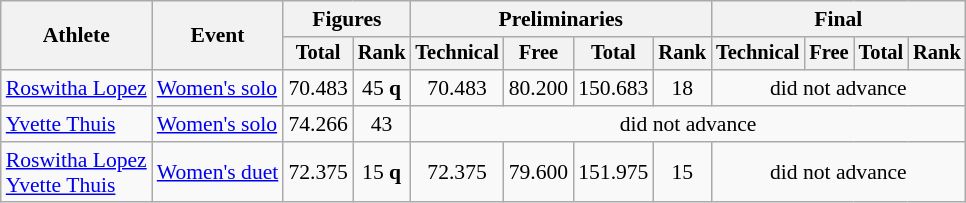<table class="wikitable" style="font-size:90%">
<tr>
<th rowspan="2">Athlete</th>
<th rowspan="2">Event</th>
<th colspan=2>Figures</th>
<th colspan=4>Preliminaries</th>
<th colspan=4>Final</th>
</tr>
<tr style="font-size:95%">
<th>Total</th>
<th>Rank</th>
<th>Technical</th>
<th>Free</th>
<th>Total</th>
<th>Rank</th>
<th>Technical</th>
<th>Free</th>
<th>Total</th>
<th>Rank</th>
</tr>
<tr align=center>
<td align=left><a href='#'>Roswitha Lopez</a></td>
<td align=left><a href='#'>Women's solo</a></td>
<td>70.483</td>
<td>45 <strong>q</strong></td>
<td>70.483</td>
<td>80.200</td>
<td>150.683</td>
<td>18</td>
<td colspan=4>did not advance</td>
</tr>
<tr align=center>
<td align=left><a href='#'>Yvette Thuis</a></td>
<td align=left><a href='#'>Women's solo</a></td>
<td>74.266</td>
<td>43</td>
<td colspan=8>did not advance</td>
</tr>
<tr align=center>
<td align=left><a href='#'>Roswitha Lopez</a><br><a href='#'>Yvette Thuis</a></td>
<td align=left><a href='#'>Women's duet</a></td>
<td>72.375</td>
<td>15 <strong>q</strong></td>
<td>72.375</td>
<td>79.600</td>
<td>151.975</td>
<td>15</td>
<td colspan=4>did not advance</td>
</tr>
</table>
